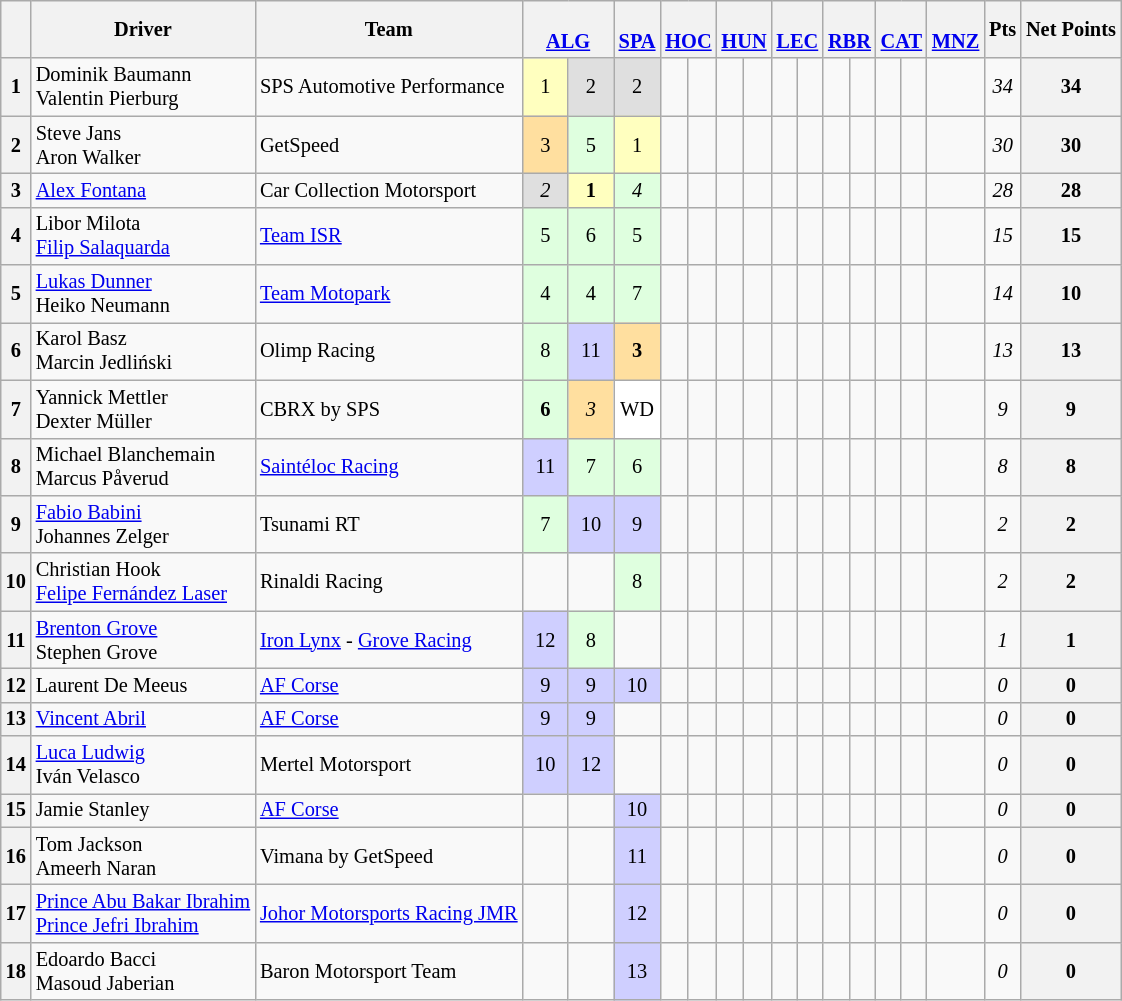<table class="wikitable" style="font-size:85%; text-align:center">
<tr>
<th valign="middle"></th>
<th valign="middle">Driver</th>
<th>Team</th>
<th colspan="2" style="width: 4em;"><br><a href='#'>ALG</a></th>
<th><br><a href='#'>SPA</a></th>
<th colspan="2"><br><a href='#'>HOC</a></th>
<th colspan="2"><br><a href='#'>HUN</a></th>
<th colspan="2"><br><a href='#'>LEC</a></th>
<th colspan="2"><br><a href='#'>RBR</a></th>
<th colspan="2"><br><a href='#'>CAT</a></th>
<th><br><a href='#'>MNZ</a></th>
<th valign="middle">Pts</th>
<th valign="middle">Net Points</th>
</tr>
<tr>
<th>1</th>
<td align="left"> Dominik Baumann<br> Valentin Pierburg</td>
<td align="left"> SPS Automotive Performance</td>
<td style="background:#ffffbf;">1</td>
<td style="background:#dfdfdf;">2</td>
<td style="background:#dfdfdf;">2</td>
<td></td>
<td></td>
<td></td>
<td></td>
<td></td>
<td></td>
<td></td>
<td></td>
<td></td>
<td></td>
<td></td>
<td><em>34</em></td>
<th>34</th>
</tr>
<tr>
<th>2</th>
<td align="left"> Steve Jans<br> Aron Walker</td>
<td align="left"> GetSpeed</td>
<td style="background:#ffdf9f;">3</td>
<td style="background:#dfffdf;">5</td>
<td style="background:#ffffbf;">1</td>
<td></td>
<td></td>
<td></td>
<td></td>
<td></td>
<td></td>
<td></td>
<td></td>
<td></td>
<td></td>
<td></td>
<td><em>30</em></td>
<th>30</th>
</tr>
<tr>
<th>3</th>
<td align="left"> <a href='#'>Alex Fontana</a><br> </td>
<td align="left"> Car Collection Motorsport</td>
<td style="background:#dfdfdf;"><em>2</em></td>
<td style="background:#ffffbf;"><strong>1</strong></td>
<td style="background:#dfffdf;"><em>4</em></td>
<td></td>
<td></td>
<td></td>
<td></td>
<td></td>
<td></td>
<td></td>
<td></td>
<td></td>
<td></td>
<td></td>
<td><em>28</em></td>
<th>28</th>
</tr>
<tr>
<th>4</th>
<td align="left"> Libor Milota<br> <a href='#'>Filip Salaquarda</a></td>
<td align="left"> <a href='#'>Team ISR</a></td>
<td style="background:#dfffdf;">5</td>
<td style="background:#dfffdf;">6</td>
<td style="background:#dfffdf;">5</td>
<td></td>
<td></td>
<td></td>
<td></td>
<td></td>
<td></td>
<td></td>
<td></td>
<td></td>
<td></td>
<td></td>
<td><em>15</em></td>
<th>15</th>
</tr>
<tr>
<th>5</th>
<td align="left"> <a href='#'>Lukas Dunner</a><br> Heiko Neumann</td>
<td align="left"> <a href='#'>Team Motopark</a></td>
<td style="background:#dfffdf;">4</td>
<td style="background:#dfffdf;">4</td>
<td style="background:#dfffdf;">7</td>
<td></td>
<td></td>
<td></td>
<td></td>
<td></td>
<td></td>
<td></td>
<td></td>
<td></td>
<td></td>
<td></td>
<td><em>14</em></td>
<th>10</th>
</tr>
<tr>
<th>6</th>
<td align="left"> Karol Basz<br> Marcin Jedliński</td>
<td align="left"> Olimp Racing</td>
<td style="background:#dfffdf;">8</td>
<td style="background:#cfcfff;">11</td>
<td style="background:#ffdf9f;"><strong>3</strong></td>
<td></td>
<td></td>
<td></td>
<td></td>
<td></td>
<td></td>
<td></td>
<td></td>
<td></td>
<td></td>
<td></td>
<td><em>13</em></td>
<th>13</th>
</tr>
<tr>
<th>7</th>
<td align="left"> Yannick Mettler<br> Dexter Müller</td>
<td align="left"> CBRX by SPS</td>
<td style="background:#dfffdf;"><strong>6</strong></td>
<td style="background:#ffdf9f;"><em>3</em></td>
<td style="background:#ffffff;">WD</td>
<td></td>
<td></td>
<td></td>
<td></td>
<td></td>
<td></td>
<td></td>
<td></td>
<td></td>
<td></td>
<td></td>
<td><em>9</em></td>
<th>9</th>
</tr>
<tr>
<th>8</th>
<td align="left"> Michael Blanchemain<br> Marcus Påverud</td>
<td align="left"> <a href='#'>Saintéloc Racing</a></td>
<td style="background:#cfcfff;">11</td>
<td style="background:#dfffdf;">7</td>
<td style="background:#dfffdf;">6</td>
<td></td>
<td></td>
<td></td>
<td></td>
<td></td>
<td></td>
<td></td>
<td></td>
<td></td>
<td></td>
<td></td>
<td><em>8</em></td>
<th>8</th>
</tr>
<tr>
<th>9</th>
<td align="left"> <a href='#'>Fabio Babini</a><br> Johannes Zelger</td>
<td align="left"> Tsunami RT</td>
<td style="background:#dfffdf;">7</td>
<td style="background:#cfcfff;">10</td>
<td style="background:#cfcfff;">9</td>
<td></td>
<td></td>
<td></td>
<td></td>
<td></td>
<td></td>
<td></td>
<td></td>
<td></td>
<td></td>
<td></td>
<td><em>2</em></td>
<th>2</th>
</tr>
<tr>
<th>10</th>
<td align="left"> Christian Hook<br> <a href='#'>Felipe Fernández Laser</a></td>
<td align="left"> Rinaldi Racing</td>
<td></td>
<td></td>
<td style="background:#dfffdf;">8</td>
<td></td>
<td></td>
<td></td>
<td></td>
<td></td>
<td></td>
<td></td>
<td></td>
<td></td>
<td></td>
<td></td>
<td><em>2</em></td>
<th>2</th>
</tr>
<tr>
<th>11</th>
<td align="left"> <a href='#'>Brenton Grove</a><br> Stephen Grove</td>
<td align="left"> <a href='#'>Iron Lynx</a> - <a href='#'>Grove Racing</a></td>
<td style="background:#cfcfff;">12</td>
<td style="background:#dfffdf;">8</td>
<td></td>
<td></td>
<td></td>
<td></td>
<td></td>
<td></td>
<td></td>
<td></td>
<td></td>
<td></td>
<td></td>
<td></td>
<td><em>1</em></td>
<th>1</th>
</tr>
<tr>
<th>12</th>
<td align="left"> Laurent De Meeus</td>
<td align="left"> <a href='#'>AF Corse</a></td>
<td style="background:#cfcfff;">9</td>
<td style="background:#cfcfff;">9</td>
<td style="background:#cfcfff;">10</td>
<td></td>
<td></td>
<td></td>
<td></td>
<td></td>
<td></td>
<td></td>
<td></td>
<td></td>
<td></td>
<td></td>
<td><em>0</em></td>
<th>0</th>
</tr>
<tr>
<th>13</th>
<td align="left"> <a href='#'>Vincent Abril</a></td>
<td align="left"> <a href='#'>AF Corse</a></td>
<td style="background:#cfcfff;">9</td>
<td style="background:#cfcfff;">9</td>
<td></td>
<td></td>
<td></td>
<td></td>
<td></td>
<td></td>
<td></td>
<td></td>
<td></td>
<td></td>
<td></td>
<td></td>
<td><em>0</em></td>
<th>0</th>
</tr>
<tr>
<th>14</th>
<td align="left"> <a href='#'>Luca Ludwig</a><br> Iván Velasco</td>
<td align="left"> Mertel Motorsport</td>
<td style="background:#cfcfff;">10</td>
<td style="background:#cfcfff;">12</td>
<td></td>
<td></td>
<td></td>
<td></td>
<td></td>
<td></td>
<td></td>
<td></td>
<td></td>
<td></td>
<td></td>
<td></td>
<td><em>0</em></td>
<th>0</th>
</tr>
<tr>
<th>15</th>
<td align="left"> Jamie Stanley</td>
<td align="left"> <a href='#'>AF Corse</a></td>
<td></td>
<td></td>
<td style="background:#cfcfff;">10</td>
<td></td>
<td></td>
<td></td>
<td></td>
<td></td>
<td></td>
<td></td>
<td></td>
<td></td>
<td></td>
<td></td>
<td><em>0</em></td>
<th>0</th>
</tr>
<tr>
<th>16</th>
<td align="left"> Tom Jackson<br> Ameerh Naran</td>
<td align="left"> Vimana by GetSpeed</td>
<td></td>
<td></td>
<td style="background:#cfcfff;">11</td>
<td></td>
<td></td>
<td></td>
<td></td>
<td></td>
<td></td>
<td></td>
<td></td>
<td></td>
<td></td>
<td></td>
<td><em>0</em></td>
<th>0</th>
</tr>
<tr>
<th>17</th>
<td align="left"> <a href='#'>Prince Abu Bakar Ibrahim</a><br> <a href='#'>Prince Jefri Ibrahim</a></td>
<td align="left"> <a href='#'>Johor Motorsports Racing JMR</a></td>
<td></td>
<td></td>
<td style="background:#cfcfff;">12</td>
<td></td>
<td></td>
<td></td>
<td></td>
<td></td>
<td></td>
<td></td>
<td></td>
<td></td>
<td></td>
<td></td>
<td><em>0</em></td>
<th>0</th>
</tr>
<tr>
<th>18</th>
<td align="left"> Edoardo Bacci<br> Masoud Jaberian</td>
<td align="left"> Baron Motorsport Team</td>
<td></td>
<td></td>
<td style="background:#cfcfff;">13</td>
<td></td>
<td></td>
<td></td>
<td></td>
<td></td>
<td></td>
<td></td>
<td></td>
<td></td>
<td></td>
<td></td>
<td><em>0</em></td>
<th>0</th>
</tr>
</table>
